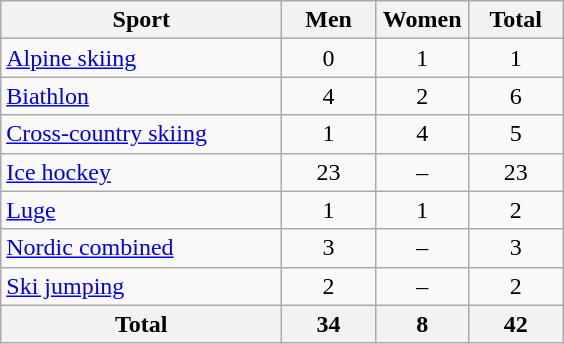<table class="wikitable sortable" style="text-align:center;">
<tr>
<th width=180>Sport</th>
<th width=55>Men</th>
<th width=55>Women</th>
<th width=55>Total</th>
</tr>
<tr>
<td align=left><a href='#'>Alpine skiing</a></td>
<td>0</td>
<td>1</td>
<td>1</td>
</tr>
<tr>
<td align=left><a href='#'>Biathlon</a></td>
<td>4</td>
<td>2</td>
<td>6</td>
</tr>
<tr>
<td align=left><a href='#'>Cross-country skiing</a></td>
<td>1</td>
<td>4</td>
<td>5</td>
</tr>
<tr>
<td align=left><a href='#'>Ice hockey</a></td>
<td>23</td>
<td>–</td>
<td>23</td>
</tr>
<tr>
<td align=left><a href='#'>Luge</a></td>
<td>1</td>
<td>1</td>
<td>2</td>
</tr>
<tr>
<td align=left><a href='#'>Nordic combined</a></td>
<td>3</td>
<td>–</td>
<td>3</td>
</tr>
<tr>
<td align=left><a href='#'>Ski jumping</a></td>
<td>2</td>
<td>–</td>
<td>2</td>
</tr>
<tr>
<th>Total</th>
<th>34</th>
<th>8</th>
<th>42</th>
</tr>
</table>
